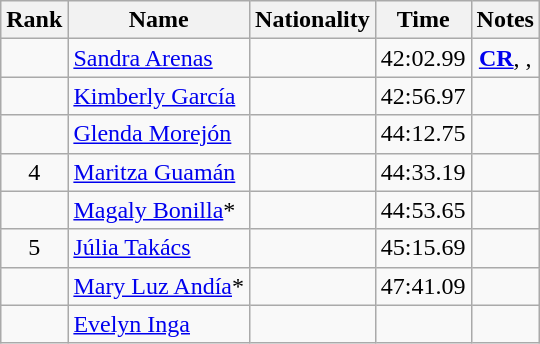<table class="wikitable sortable" style="text-align:center">
<tr>
<th>Rank</th>
<th>Name</th>
<th>Nationality</th>
<th>Time</th>
<th>Notes</th>
</tr>
<tr>
<td></td>
<td align=left><a href='#'>Sandra Arenas</a></td>
<td align=left></td>
<td>42:02.99</td>
<td><strong><a href='#'>CR</a></strong>,  <strong></strong>, <strong></strong></td>
</tr>
<tr>
<td></td>
<td align=left><a href='#'>Kimberly García</a></td>
<td align=left></td>
<td>42:56.97</td>
<td><strong></strong></td>
</tr>
<tr>
<td></td>
<td align=left><a href='#'>Glenda Morejón</a></td>
<td align=left></td>
<td>44:12.75</td>
<td><strong></strong></td>
</tr>
<tr>
<td>4</td>
<td align=left><a href='#'>Maritza Guamán</a></td>
<td align=left></td>
<td>44:33.19</td>
<td></td>
</tr>
<tr>
<td></td>
<td align=left><a href='#'>Magaly Bonilla</a>*</td>
<td align=left></td>
<td>44:53.65</td>
<td></td>
</tr>
<tr>
<td>5</td>
<td align=left><a href='#'>Júlia Takács</a></td>
<td align=left></td>
<td>45:15.69</td>
<td></td>
</tr>
<tr>
<td></td>
<td align=left><a href='#'>Mary Luz Andía</a>*</td>
<td align=left></td>
<td>47:41.09</td>
<td></td>
</tr>
<tr>
<td></td>
<td align=left><a href='#'>Evelyn Inga</a></td>
<td align=left></td>
<td></td>
<td></td>
</tr>
</table>
